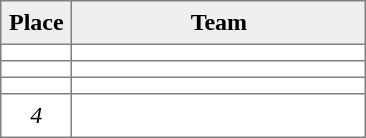<table style=border-collapse:collapse border=1 cellspacing=0 cellpadding=5>
<tr align=center bgcolor=#efefef>
<th width=35>Place</th>
<th width=185>Team</th>
</tr>
<tr align=center>
<td></td>
<td style="text-align:left;"></td>
</tr>
<tr align=center>
<td></td>
<td style="text-align:left;"></td>
</tr>
<tr align=center>
<td></td>
<td style="text-align:left;"></td>
</tr>
<tr align=center>
<td><em>4</em></td>
<td style="text-align:left;"></td>
</tr>
</table>
